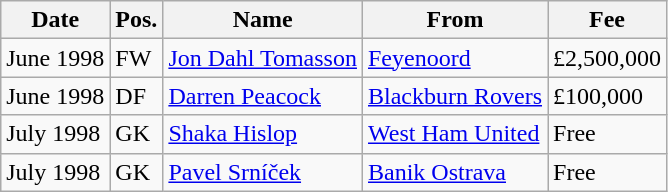<table class="wikitable">
<tr>
<th>Date</th>
<th>Pos.</th>
<th>Name</th>
<th>From</th>
<th>Fee</th>
</tr>
<tr>
<td>June 1998</td>
<td>FW</td>
<td> <a href='#'>Jon Dahl Tomasson</a></td>
<td> <a href='#'>Feyenoord</a></td>
<td>£2,500,000</td>
</tr>
<tr>
<td>June 1998</td>
<td>DF</td>
<td> <a href='#'>Darren Peacock</a></td>
<td> <a href='#'>Blackburn Rovers</a></td>
<td>£100,000</td>
</tr>
<tr>
<td>July 1998</td>
<td>GK</td>
<td> <a href='#'>Shaka Hislop</a></td>
<td> <a href='#'>West Ham United</a></td>
<td>Free</td>
</tr>
<tr>
<td>July 1998</td>
<td>GK</td>
<td> <a href='#'>Pavel Srníček</a></td>
<td> <a href='#'>Banik Ostrava</a></td>
<td>Free</td>
</tr>
</table>
